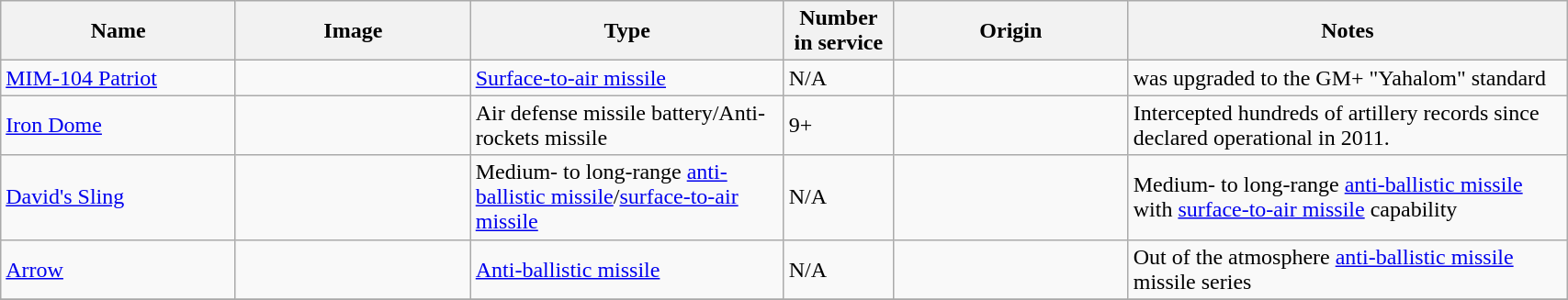<table class="wikitable" style="width:90%;">
<tr>
<th style="width:15%;">Name</th>
<th style="width:15%;">Image</th>
<th style="width:20%;">Type</th>
<th style="width:7%;">Number in service</th>
<th style="width:15%;">Origin</th>
<th>Notes</th>
</tr>
<tr>
<td><a href='#'>MIM-104 Patriot</a></td>
<td></td>
<td><a href='#'>Surface-to-air missile</a></td>
<td>N/A</td>
<td></td>
<td>was upgraded to the GM+ "Yahalom" standard</td>
</tr>
<tr>
<td><a href='#'>Iron Dome</a></td>
<td></td>
<td>Air defense missile battery/Anti-rockets missile</td>
<td>9+</td>
<td></td>
<td>Intercepted hundreds of artillery records since declared operational in 2011.</td>
</tr>
<tr>
<td><a href='#'>David's Sling</a></td>
<td></td>
<td>Medium- to long-range <a href='#'>anti-ballistic missile</a>/<a href='#'>surface-to-air missile</a></td>
<td>N/A</td>
<td></td>
<td>Medium- to long-range <a href='#'>anti-ballistic missile</a> with <a href='#'>surface-to-air missile</a> capability</td>
</tr>
<tr>
<td><a href='#'>Arrow</a></td>
<td></td>
<td><a href='#'>Anti-ballistic missile</a></td>
<td>N/A</td>
<td></td>
<td>Out of the atmosphere <a href='#'>anti-ballistic missile</a> missile series</td>
</tr>
<tr>
</tr>
</table>
